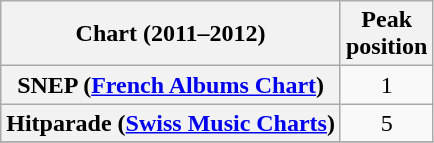<table class="wikitable sortable plainrowheaders" style="text-align:center;">
<tr>
<th scope="col">Chart (2011–2012)</th>
<th scope="col">Peak<br>position</th>
</tr>
<tr>
<th scope="row">SNEP (<a href='#'>French Albums Chart</a>)</th>
<td>1</td>
</tr>
<tr>
<th scope="row">Hitparade (<a href='#'>Swiss Music Charts</a>)</th>
<td>5</td>
</tr>
<tr>
</tr>
</table>
